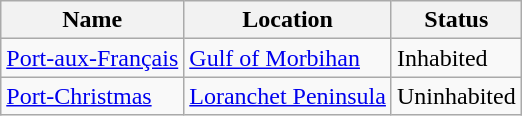<table class="wikitable" border="1">
<tr>
<th>Name</th>
<th>Location</th>
<th>Status</th>
</tr>
<tr>
<td><a href='#'>Port-aux-Français</a></td>
<td><a href='#'>Gulf of Morbihan</a></td>
<td>Inhabited</td>
</tr>
<tr>
<td><a href='#'>Port-Christmas</a></td>
<td><a href='#'>Loranchet Peninsula</a></td>
<td>Uninhabited</td>
</tr>
</table>
